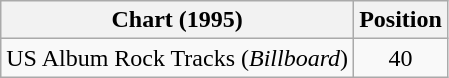<table class="wikitable">
<tr>
<th>Chart (1995)</th>
<th>Position</th>
</tr>
<tr>
<td>US Album Rock Tracks (<em>Billboard</em>)</td>
<td align="center">40</td>
</tr>
</table>
